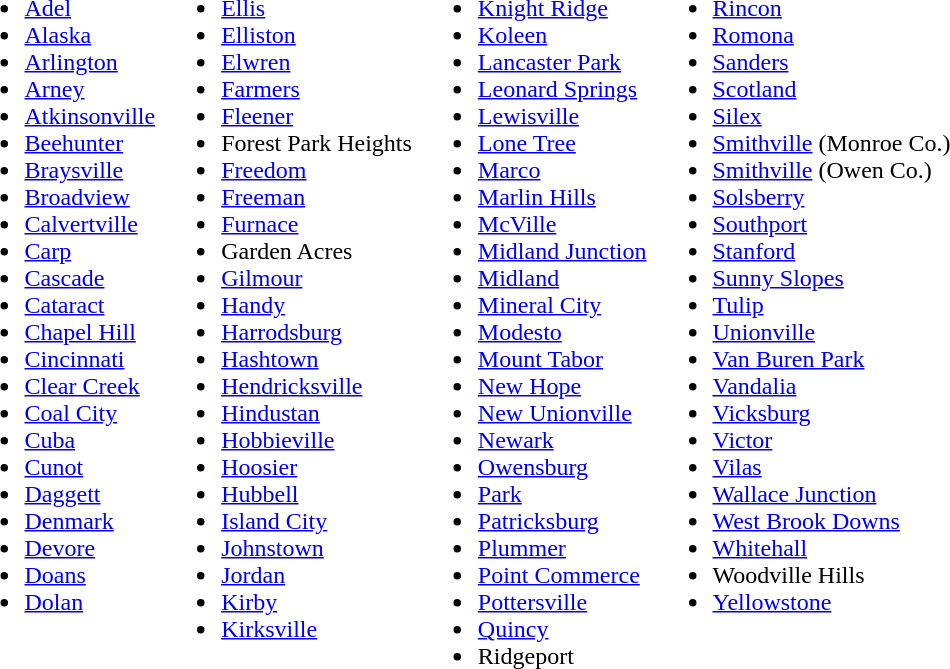<table>
<tr ---- valign="top">
<td><br><ul><li><a href='#'>Adel</a></li><li><a href='#'>Alaska</a></li><li><a href='#'>Arlington</a></li><li><a href='#'>Arney</a></li><li><a href='#'>Atkinsonville</a></li><li><a href='#'>Beehunter</a></li><li><a href='#'>Braysville</a></li><li><a href='#'>Broadview</a></li><li><a href='#'>Calvertville</a></li><li><a href='#'>Carp</a></li><li><a href='#'>Cascade</a></li><li><a href='#'>Cataract</a></li><li><a href='#'>Chapel Hill</a></li><li><a href='#'>Cincinnati</a></li><li><a href='#'>Clear Creek</a></li><li><a href='#'>Coal City</a></li><li><a href='#'>Cuba</a></li><li><a href='#'>Cunot</a></li><li><a href='#'>Daggett</a></li><li><a href='#'>Denmark</a></li><li><a href='#'>Devore</a></li><li><a href='#'>Doans</a></li><li><a href='#'>Dolan</a></li></ul></td>
<td><br><ul><li><a href='#'>Ellis</a></li><li><a href='#'>Elliston</a></li><li><a href='#'>Elwren</a></li><li><a href='#'>Farmers</a></li><li><a href='#'>Fleener</a></li><li>Forest Park Heights</li><li><a href='#'>Freedom</a></li><li><a href='#'>Freeman</a></li><li><a href='#'>Furnace</a></li><li>Garden Acres</li><li><a href='#'>Gilmour</a></li><li><a href='#'>Handy</a></li><li><a href='#'>Harrodsburg</a></li><li><a href='#'>Hashtown</a></li><li><a href='#'>Hendricksville</a></li><li><a href='#'>Hindustan</a></li><li><a href='#'>Hobbieville</a></li><li><a href='#'>Hoosier</a></li><li><a href='#'>Hubbell</a></li><li><a href='#'>Island City</a></li><li><a href='#'>Johnstown</a></li><li><a href='#'>Jordan</a></li><li><a href='#'>Kirby</a></li><li><a href='#'>Kirksville</a></li></ul></td>
<td><br><ul><li><a href='#'>Knight Ridge</a></li><li><a href='#'>Koleen</a></li><li><a href='#'>Lancaster Park</a></li><li><a href='#'>Leonard Springs</a></li><li><a href='#'>Lewisville</a></li><li><a href='#'>Lone Tree</a></li><li><a href='#'>Marco</a></li><li><a href='#'>Marlin Hills</a></li><li><a href='#'>McVille</a></li><li><a href='#'>Midland Junction</a></li><li><a href='#'>Midland</a></li><li><a href='#'>Mineral City</a></li><li><a href='#'>Modesto</a></li><li><a href='#'>Mount Tabor</a></li><li><a href='#'>New Hope</a></li><li><a href='#'>New Unionville</a></li><li><a href='#'>Newark</a></li><li><a href='#'>Owensburg</a></li><li><a href='#'>Park</a></li><li><a href='#'>Patricksburg</a></li><li><a href='#'>Plummer</a></li><li><a href='#'>Point Commerce</a></li><li><a href='#'>Pottersville</a></li><li><a href='#'>Quincy</a></li><li>Ridgeport</li></ul></td>
<td><br><ul><li><a href='#'>Rincon</a></li><li><a href='#'>Romona</a></li><li><a href='#'>Sanders</a></li><li><a href='#'>Scotland</a></li><li><a href='#'>Silex</a></li><li><a href='#'>Smithville</a> (Monroe Co.)</li><li><a href='#'>Smithville</a> (Owen Co.)</li><li><a href='#'>Solsberry</a></li><li><a href='#'>Southport</a></li><li><a href='#'>Stanford</a></li><li><a href='#'>Sunny Slopes</a></li><li><a href='#'>Tulip</a></li><li><a href='#'>Unionville</a></li><li><a href='#'>Van Buren Park</a></li><li><a href='#'>Vandalia</a></li><li><a href='#'>Vicksburg</a></li><li><a href='#'>Victor</a></li><li><a href='#'>Vilas</a></li><li><a href='#'>Wallace Junction</a></li><li><a href='#'>West Brook Downs</a></li><li><a href='#'>Whitehall</a></li><li>Woodville Hills</li><li><a href='#'>Yellowstone</a></li></ul></td>
</tr>
</table>
